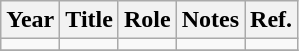<table class="wikitable sortable">
<tr>
<th>Year</th>
<th>Title</th>
<th>Role</th>
<th class="unsortable">Notes</th>
<th class="unsortable">Ref.</th>
</tr>
<tr>
<td></td>
<td></td>
<td></td>
<td></td>
<td></td>
</tr>
<tr>
</tr>
</table>
